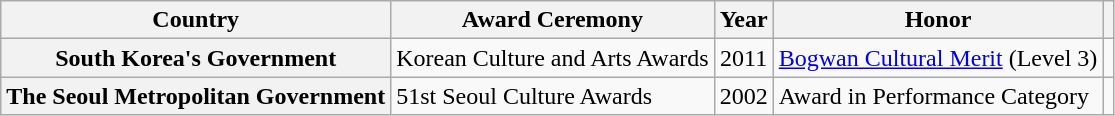<table class="wikitable plainrowheaders sortable" style="margin-right: 0;">
<tr>
<th scope="col">Country</th>
<th scope="col">Award Ceremony</th>
<th scope="col">Year</th>
<th scope="col">Honor</th>
<th scope="col" class="unsortable"></th>
</tr>
<tr>
<th scope="row">South Korea's Government</th>
<td>Korean Culture and Arts Awards</td>
<td style="text-align:center">2011</td>
<td><a href='#'>Bogwan Cultural Merit</a> (Level 3)</td>
<td style="text-align:center"></td>
</tr>
<tr>
<th scope="row">The Seoul Metropolitan Government</th>
<td>51st Seoul Culture Awards</td>
<td>2002</td>
<td>Award in Performance Category</td>
<td></td>
</tr>
</table>
